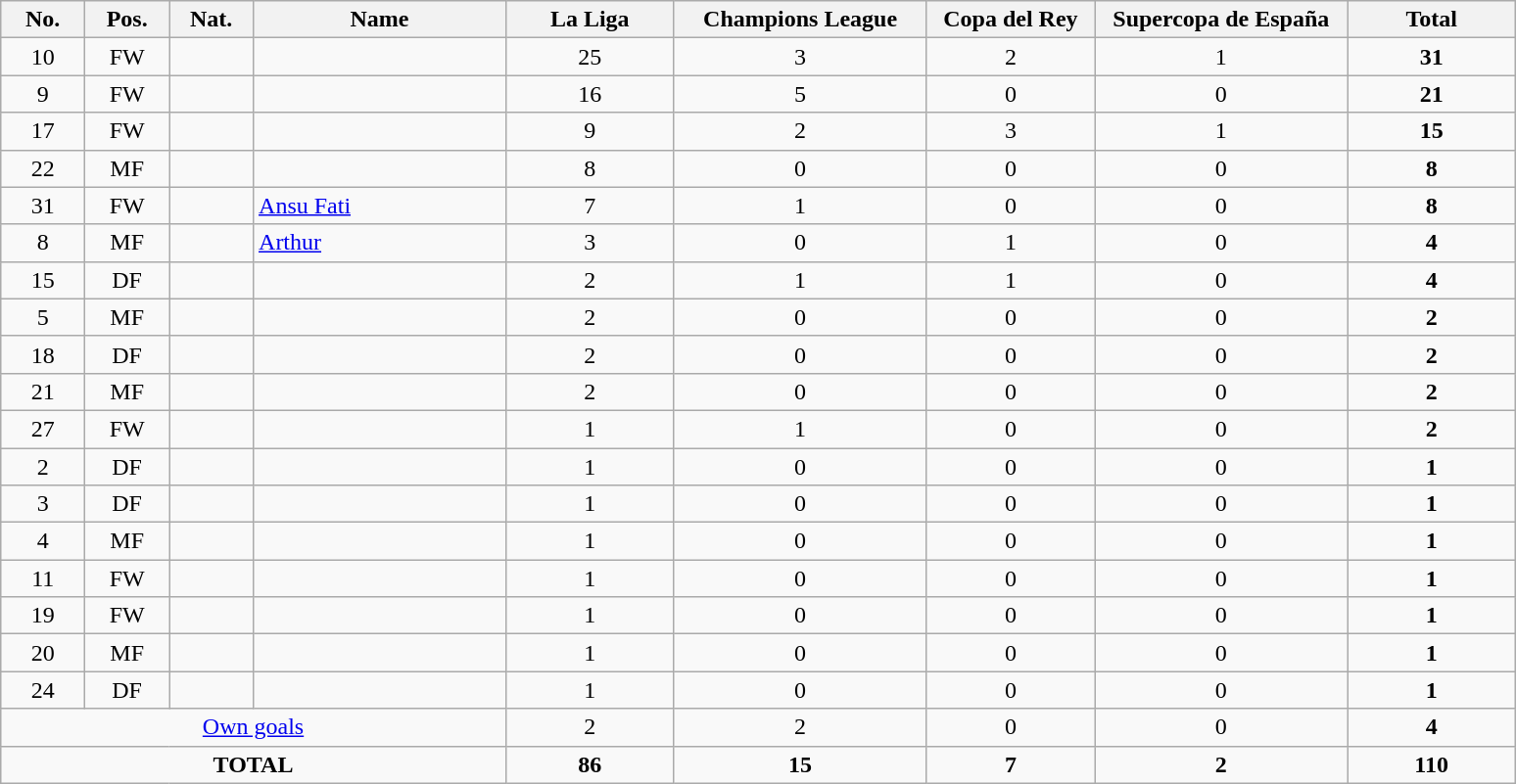<table class="wikitable sortable" style="font-size:100%; text-align:center">
<tr>
<th width="5%">No.</th>
<th width="5%">Pos.</th>
<th width="5%">Nat.</th>
<th width="15%">Name</th>
<th width="10%">La Liga</th>
<th width="15%">Champions League</th>
<th width="10%">Copa del Rey</th>
<th width="15%">Supercopa de España</th>
<th width="10%">Total</th>
</tr>
<tr>
<td>10</td>
<td>FW</td>
<td></td>
<td align="left"></td>
<td>25</td>
<td>3</td>
<td>2</td>
<td>1</td>
<td><strong>31</strong></td>
</tr>
<tr>
<td>9</td>
<td>FW</td>
<td></td>
<td align="left"></td>
<td>16</td>
<td>5</td>
<td>0</td>
<td>0</td>
<td><strong>21</strong></td>
</tr>
<tr>
<td>17</td>
<td>FW</td>
<td></td>
<td align="left"></td>
<td>9</td>
<td>2</td>
<td>3</td>
<td>1</td>
<td><strong>15</strong></td>
</tr>
<tr>
<td>22</td>
<td>MF</td>
<td></td>
<td align="left"></td>
<td>8</td>
<td>0</td>
<td>0</td>
<td>0</td>
<td><strong>8</strong></td>
</tr>
<tr>
<td>31</td>
<td>FW</td>
<td></td>
<td align="left"><a href='#'>Ansu Fati</a></td>
<td>7</td>
<td>1</td>
<td>0</td>
<td>0</td>
<td><strong>8</strong></td>
</tr>
<tr>
<td>8</td>
<td>MF</td>
<td></td>
<td align="left"><a href='#'>Arthur</a></td>
<td>3</td>
<td>0</td>
<td>1</td>
<td>0</td>
<td><strong>4</strong></td>
</tr>
<tr>
<td>15</td>
<td>DF</td>
<td></td>
<td align="left"></td>
<td>2</td>
<td>1</td>
<td>1</td>
<td>0</td>
<td><strong>4</strong></td>
</tr>
<tr>
<td>5</td>
<td>MF</td>
<td></td>
<td align="left"></td>
<td>2</td>
<td>0</td>
<td>0</td>
<td>0</td>
<td><strong>2</strong></td>
</tr>
<tr>
<td>18</td>
<td>DF</td>
<td></td>
<td align="left"></td>
<td>2</td>
<td>0</td>
<td>0</td>
<td>0</td>
<td><strong>2</strong></td>
</tr>
<tr>
<td>21</td>
<td>MF</td>
<td></td>
<td align="left"></td>
<td>2</td>
<td>0</td>
<td>0</td>
<td>0</td>
<td><strong>2</strong></td>
</tr>
<tr>
<td>27</td>
<td>FW</td>
<td></td>
<td align="left"></td>
<td>1</td>
<td>1</td>
<td>0</td>
<td>0</td>
<td><strong>2</strong></td>
</tr>
<tr>
<td>2</td>
<td>DF</td>
<td></td>
<td align="left"></td>
<td>1</td>
<td>0</td>
<td>0</td>
<td>0</td>
<td><strong>1</strong></td>
</tr>
<tr>
<td>3</td>
<td>DF</td>
<td></td>
<td align="left"></td>
<td>1</td>
<td>0</td>
<td>0</td>
<td>0</td>
<td><strong>1</strong></td>
</tr>
<tr>
<td>4</td>
<td>MF</td>
<td></td>
<td align="left"></td>
<td>1</td>
<td>0</td>
<td>0</td>
<td>0</td>
<td><strong>1</strong></td>
</tr>
<tr>
<td>11</td>
<td>FW</td>
<td></td>
<td align="left"></td>
<td>1</td>
<td>0</td>
<td>0</td>
<td>0</td>
<td><strong>1</strong></td>
</tr>
<tr>
<td>19</td>
<td>FW</td>
<td></td>
<td align="left"></td>
<td>1</td>
<td>0</td>
<td>0</td>
<td>0</td>
<td><strong>1</strong></td>
</tr>
<tr>
<td>20</td>
<td>MF</td>
<td></td>
<td align="left"></td>
<td>1</td>
<td>0</td>
<td>0</td>
<td>0</td>
<td><strong>1</strong></td>
</tr>
<tr>
<td>24</td>
<td>DF</td>
<td></td>
<td align="left"></td>
<td>1</td>
<td>0</td>
<td>0</td>
<td>0</td>
<td><strong>1</strong></td>
</tr>
<tr>
<td colspan=4><a href='#'>Own goals</a></td>
<td>2</td>
<td>2</td>
<td>0</td>
<td>0</td>
<td><strong>4</strong></td>
</tr>
<tr class="sortbottom" >
<td colspan=4><strong>TOTAL</strong></td>
<td><strong>86</strong> </td>
<td><strong>15</strong></td>
<td><strong>7</strong> </td>
<td><strong>2</strong> </td>
<td><strong>110</strong></td>
</tr>
</table>
